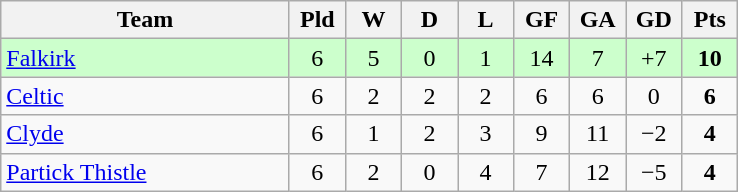<table class="wikitable" style="text-align: center;">
<tr>
<th width=185>Team</th>
<th width=30>Pld</th>
<th width=30>W</th>
<th width=30>D</th>
<th width=30>L</th>
<th width=30>GF</th>
<th width=30>GA</th>
<th width=30>GD</th>
<th width=30>Pts</th>
</tr>
<tr bgcolor=#ccffcc>
<td align=left><a href='#'>Falkirk</a></td>
<td>6</td>
<td>5</td>
<td>0</td>
<td>1</td>
<td>14</td>
<td>7</td>
<td>+7</td>
<td><strong>10</strong></td>
</tr>
<tr>
<td align=left><a href='#'>Celtic</a></td>
<td>6</td>
<td>2</td>
<td>2</td>
<td>2</td>
<td>6</td>
<td>6</td>
<td>0</td>
<td><strong>6</strong></td>
</tr>
<tr>
<td align=left><a href='#'>Clyde</a></td>
<td>6</td>
<td>1</td>
<td>2</td>
<td>3</td>
<td>9</td>
<td>11</td>
<td>−2</td>
<td><strong>4</strong></td>
</tr>
<tr>
<td align=left><a href='#'>Partick Thistle</a></td>
<td>6</td>
<td>2</td>
<td>0</td>
<td>4</td>
<td>7</td>
<td>12</td>
<td>−5</td>
<td><strong>4</strong></td>
</tr>
</table>
